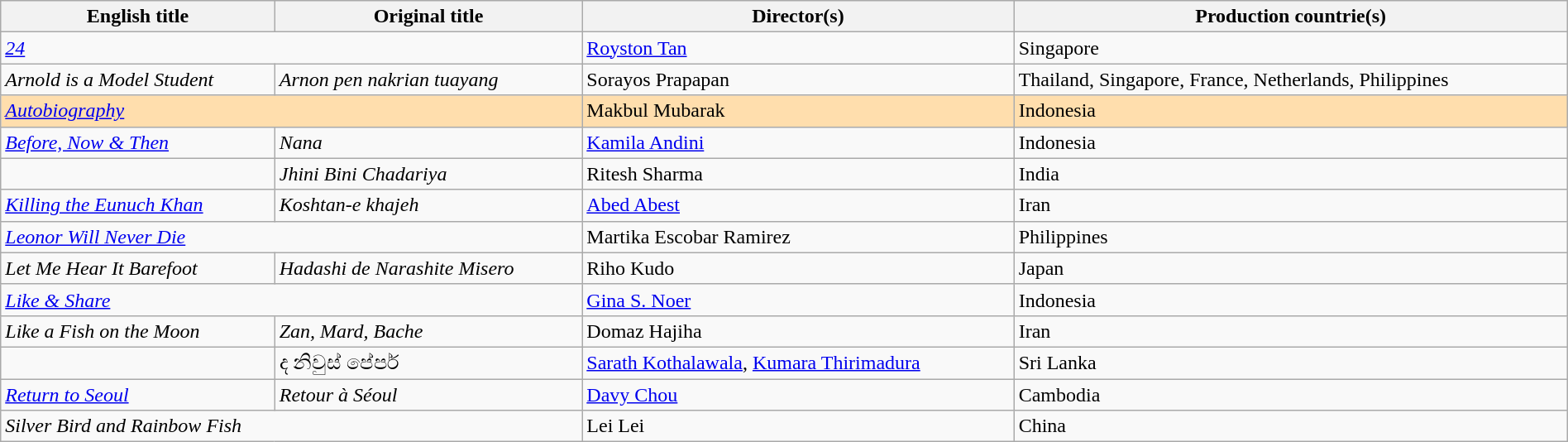<table class="sortable wikitable" style="width:100%; margin-bottom:4px">
<tr>
<th scope="col">English title</th>
<th scope="col">Original title</th>
<th scope="col">Director(s)</th>
<th scope="col">Production countrie(s)</th>
</tr>
<tr>
<td colspan="2"><em><a href='#'>24</a></em></td>
<td><a href='#'>Royston Tan</a></td>
<td>Singapore</td>
</tr>
<tr>
<td><em>Arnold is a Model Student</em></td>
<td><em>Arnon pen nakrian tuayang</em></td>
<td>Sorayos Prapapan</td>
<td>Thailand, Singapore, France, Netherlands, Philippines</td>
</tr>
<tr style="background:#FFDEAD;">
<td colspan="2"><em><a href='#'>Autobiography</a></em></td>
<td>Makbul Mubarak</td>
<td>Indonesia</td>
</tr>
<tr>
<td><em><a href='#'>Before, Now & Then</a></em></td>
<td><em>Nana</em></td>
<td><a href='#'>Kamila Andini</a></td>
<td>Indonesia</td>
</tr>
<tr>
<td><em></em></td>
<td><em>Jhini Bini Chadariya</em></td>
<td>Ritesh Sharma</td>
<td>India</td>
</tr>
<tr>
<td><em><a href='#'>Killing the Eunuch Khan</a></em></td>
<td><em>Koshtan-e khajeh</em></td>
<td><a href='#'>Abed Abest</a></td>
<td>Iran</td>
</tr>
<tr>
<td colspan="2"><em><a href='#'>Leonor Will Never Die</a></em></td>
<td>Martika Escobar Ramirez</td>
<td>Philippines</td>
</tr>
<tr>
<td><em>Let Me Hear It Barefoot</em></td>
<td><em>Hadashi de Narashite Misero</em></td>
<td>Riho Kudo</td>
<td>Japan</td>
</tr>
<tr>
<td colspan="2"><em><a href='#'>Like & Share</a></em></td>
<td><a href='#'>Gina S. Noer</a></td>
<td>Indonesia</td>
</tr>
<tr>
<td><em>Like a Fish on the Moon</em></td>
<td><em>Zan, Mard, Bache</em></td>
<td>Domaz Hajiha</td>
<td>Iran</td>
</tr>
<tr>
<td><em></em></td>
<td>ද නිවුස් පේපර්</td>
<td><a href='#'>Sarath Kothalawala</a>, <a href='#'>Kumara Thirimadura</a></td>
<td>Sri Lanka</td>
</tr>
<tr>
<td><em><a href='#'>Return to Seoul</a></em></td>
<td><em>Retour à Séoul</em></td>
<td><a href='#'>Davy Chou</a></td>
<td>Cambodia</td>
</tr>
<tr>
<td colspan="2"><em>Silver Bird and Rainbow Fish</em></td>
<td>Lei Lei</td>
<td>China</td>
</tr>
</table>
